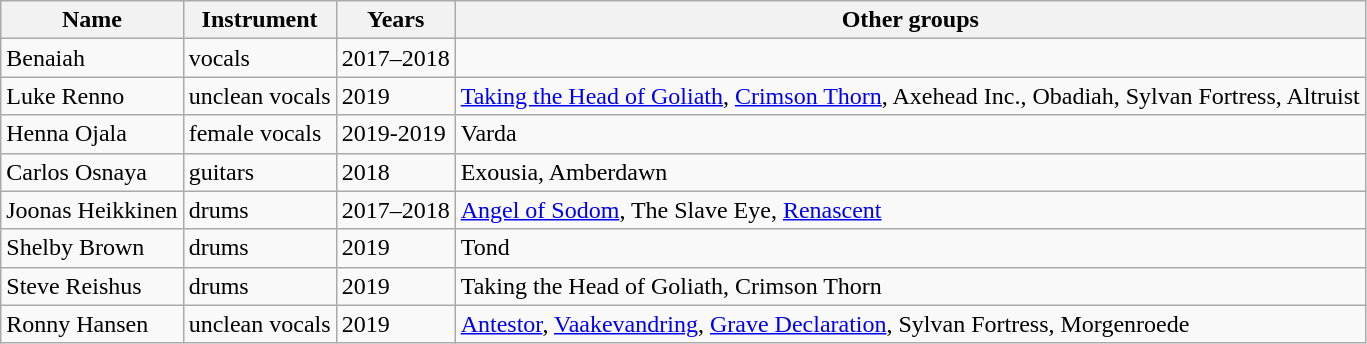<table class="wikitable">
<tr>
<th>Name</th>
<th>Instrument</th>
<th>Years</th>
<th>Other groups</th>
</tr>
<tr>
<td>Benaiah</td>
<td>vocals</td>
<td>2017–2018</td>
</tr>
<tr>
<td>Luke Renno</td>
<td>unclean vocals</td>
<td>2019</td>
<td><a href='#'>Taking the Head of Goliath</a>, <a href='#'>Crimson Thorn</a>, Axehead Inc., Obadiah, Sylvan Fortress, Altruist</td>
</tr>
<tr>
<td>Henna Ojala</td>
<td>female vocals</td>
<td>2019-2019</td>
<td>Varda</td>
</tr>
<tr>
<td>Carlos Osnaya</td>
<td>guitars</td>
<td>2018</td>
<td>Exousia, Amberdawn</td>
</tr>
<tr>
<td>Joonas Heikkinen</td>
<td>drums</td>
<td>2017–2018</td>
<td><a href='#'>Angel of Sodom</a>, The Slave Eye, <a href='#'>Renascent</a></td>
</tr>
<tr>
<td>Shelby Brown</td>
<td>drums</td>
<td>2019</td>
<td>Tond</td>
</tr>
<tr>
<td>Steve Reishus</td>
<td>drums</td>
<td>2019</td>
<td>Taking the Head of Goliath, Crimson Thorn</td>
</tr>
<tr>
<td>Ronny Hansen</td>
<td>unclean vocals</td>
<td>2019</td>
<td><a href='#'>Antestor</a>, <a href='#'>Vaakevandring</a>, <a href='#'>Grave Declaration</a>, Sylvan Fortress, Morgenroede</td>
</tr>
</table>
